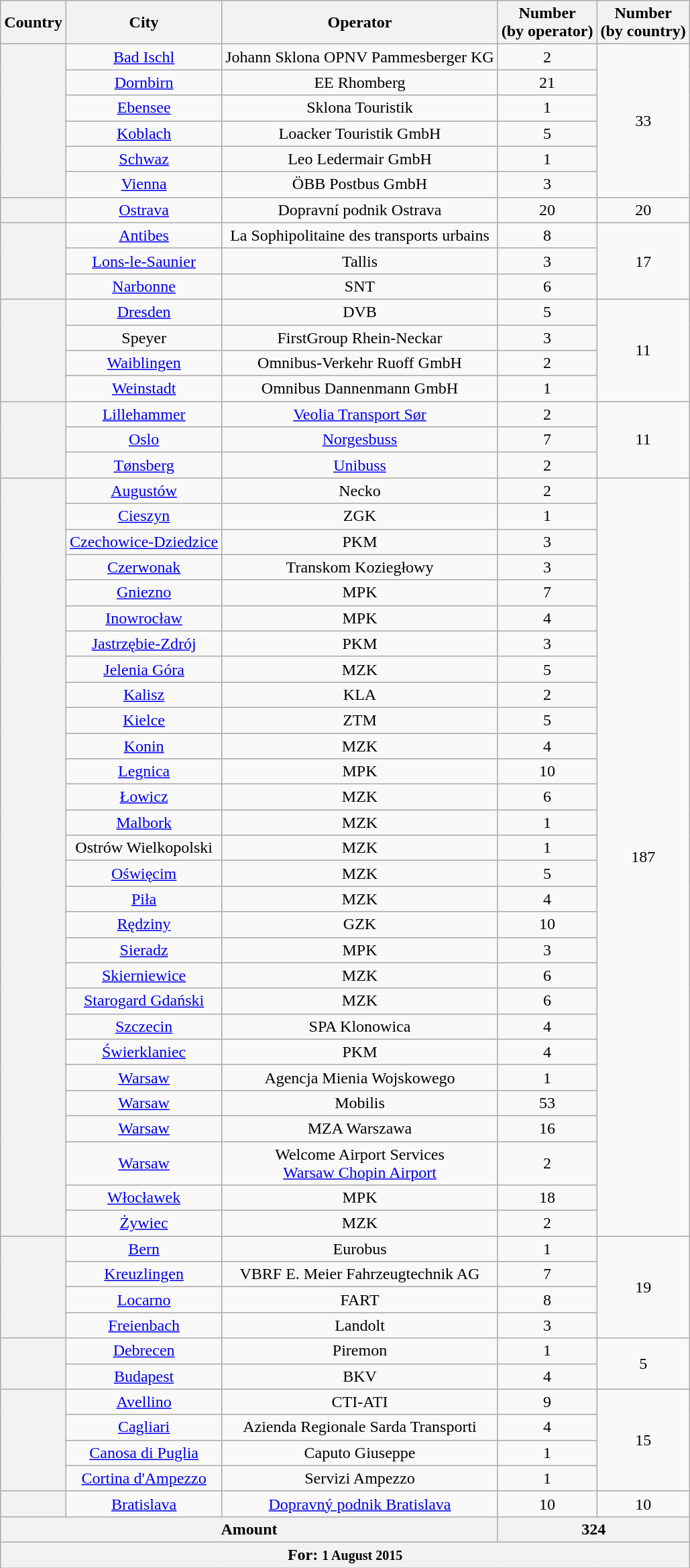<table class="wikitable" style="text-align:center">
<tr>
<th>Country</th>
<th>City</th>
<th>Operator</th>
<th>Number <br>(by operator)</th>
<th>Number<br>(by country)</th>
</tr>
<tr>
<th rowspan=6></th>
<td><a href='#'>Bad Ischl</a></td>
<td>Johann Sklona OPNV Pammesberger KG</td>
<td>2</td>
<td rowspan=6>33</td>
</tr>
<tr>
<td><a href='#'>Dornbirn</a></td>
<td>EE Rhomberg</td>
<td>21</td>
</tr>
<tr>
<td><a href='#'>Ebensee</a></td>
<td>Sklona Touristik</td>
<td>1</td>
</tr>
<tr>
<td><a href='#'>Koblach</a></td>
<td>Loacker Touristik GmbH</td>
<td>5</td>
</tr>
<tr>
<td><a href='#'>Schwaz</a></td>
<td>Leo Ledermair GmbH</td>
<td>1</td>
</tr>
<tr>
<td><a href='#'>Vienna</a></td>
<td>ÖBB Postbus GmbH</td>
<td>3</td>
</tr>
<tr>
<th rowspan=1></th>
<td><a href='#'>Ostrava</a></td>
<td>Dopravní podnik Ostrava</td>
<td>20</td>
<td>20</td>
</tr>
<tr>
<th rowspan=3></th>
<td><a href='#'>Antibes</a></td>
<td>La Sophipolitaine des transports urbains</td>
<td>8</td>
<td rowspan=3>17</td>
</tr>
<tr>
<td><a href='#'>Lons-le-Saunier</a></td>
<td>Tallis</td>
<td>3</td>
</tr>
<tr>
<td><a href='#'>Narbonne</a></td>
<td>SNT</td>
<td>6</td>
</tr>
<tr>
<th rowspan=4></th>
<td><a href='#'>Dresden</a></td>
<td>DVB</td>
<td>5</td>
<td rowspan=4>11</td>
</tr>
<tr>
<td>Speyer</td>
<td>FirstGroup Rhein-Neckar</td>
<td>3</td>
</tr>
<tr>
<td><a href='#'>Waiblingen</a></td>
<td>Omnibus-Verkehr Ruoff GmbH</td>
<td>2</td>
</tr>
<tr>
<td><a href='#'>Weinstadt</a></td>
<td>Omnibus Dannenmann GmbH</td>
<td>1</td>
</tr>
<tr>
<th rowspan=3></th>
<td><a href='#'>Lillehammer</a></td>
<td><a href='#'>Veolia Transport Sør</a></td>
<td>2</td>
<td rowspan=3>11</td>
</tr>
<tr>
<td><a href='#'>Oslo</a></td>
<td><a href='#'>Norgesbuss</a></td>
<td>7</td>
</tr>
<tr>
<td><a href='#'>Tønsberg</a></td>
<td><a href='#'>Unibuss</a></td>
<td>2</td>
</tr>
<tr>
<th rowspan=29></th>
<td><a href='#'>Augustów</a></td>
<td>Necko</td>
<td>2</td>
<td rowspan=29>187</td>
</tr>
<tr>
<td><a href='#'>Cieszyn</a></td>
<td>ZGK</td>
<td>1</td>
</tr>
<tr>
<td><a href='#'>Czechowice-Dziedzice</a></td>
<td>PKM</td>
<td>3</td>
</tr>
<tr>
<td><a href='#'>Czerwonak</a></td>
<td>Transkom Koziegłowy</td>
<td>3</td>
</tr>
<tr>
<td><a href='#'>Gniezno</a></td>
<td>MPK</td>
<td>7</td>
</tr>
<tr>
<td><a href='#'>Inowrocław</a></td>
<td>MPK</td>
<td>4</td>
</tr>
<tr>
<td><a href='#'>Jastrzębie-Zdrój</a></td>
<td>PKM</td>
<td>3</td>
</tr>
<tr>
<td><a href='#'>Jelenia Góra</a></td>
<td>MZK</td>
<td>5</td>
</tr>
<tr>
<td><a href='#'>Kalisz</a></td>
<td>KLA</td>
<td>2</td>
</tr>
<tr>
<td><a href='#'>Kielce</a></td>
<td>ZTM</td>
<td>5</td>
</tr>
<tr>
<td><a href='#'>Konin</a></td>
<td>MZK</td>
<td>4</td>
</tr>
<tr>
<td><a href='#'>Legnica</a></td>
<td>MPK</td>
<td>10</td>
</tr>
<tr>
<td><a href='#'>Łowicz</a></td>
<td>MZK</td>
<td>6</td>
</tr>
<tr>
<td><a href='#'>Malbork</a></td>
<td>MZK</td>
<td>1</td>
</tr>
<tr>
<td>Ostrów Wielkopolski</td>
<td>MZK</td>
<td>1</td>
</tr>
<tr>
<td><a href='#'>Oświęcim</a></td>
<td>MZK</td>
<td>5</td>
</tr>
<tr>
<td><a href='#'>Piła</a></td>
<td>MZK</td>
<td>4</td>
</tr>
<tr>
<td><a href='#'>Rędziny</a></td>
<td>GZK</td>
<td>10</td>
</tr>
<tr>
<td><a href='#'>Sieradz</a></td>
<td>MPK</td>
<td>3</td>
</tr>
<tr>
<td><a href='#'>Skierniewice</a></td>
<td>MZK</td>
<td>6</td>
</tr>
<tr>
<td><a href='#'>Starogard Gdański</a></td>
<td>MZK</td>
<td>6</td>
</tr>
<tr>
<td><a href='#'>Szczecin</a></td>
<td>SPA Klonowica</td>
<td>4</td>
</tr>
<tr>
<td><a href='#'>Świerklaniec</a></td>
<td>PKM</td>
<td>4</td>
</tr>
<tr>
<td><a href='#'>Warsaw</a></td>
<td>Agencja Mienia Wojskowego</td>
<td>1</td>
</tr>
<tr>
<td><a href='#'>Warsaw</a></td>
<td>Mobilis</td>
<td>53</td>
</tr>
<tr>
<td><a href='#'>Warsaw</a></td>
<td>MZA Warszawa</td>
<td>16</td>
</tr>
<tr>
<td><a href='#'>Warsaw</a></td>
<td>Welcome Airport Services <br> <a href='#'>Warsaw Chopin Airport</a></td>
<td>2</td>
</tr>
<tr>
<td><a href='#'>Włocławek</a></td>
<td>MPK</td>
<td>18</td>
</tr>
<tr>
<td><a href='#'>Żywiec</a></td>
<td>MZK</td>
<td>2</td>
</tr>
<tr>
<th rowspan=4></th>
<td><a href='#'>Bern</a></td>
<td>Eurobus</td>
<td>1</td>
<td rowspan=4>19</td>
</tr>
<tr>
<td><a href='#'>Kreuzlingen</a></td>
<td>VBRF E. Meier Fahrzeugtechnik AG</td>
<td>7</td>
</tr>
<tr>
<td><a href='#'>Locarno</a></td>
<td>FART</td>
<td>8</td>
</tr>
<tr>
<td><a href='#'>Freienbach</a></td>
<td>Landolt</td>
<td>3</td>
</tr>
<tr>
<th rowspan=2></th>
<td><a href='#'>Debrecen</a></td>
<td>Piremon</td>
<td>1</td>
<td rowspan=2>5</td>
</tr>
<tr>
<td><a href='#'>Budapest</a></td>
<td>BKV</td>
<td>4</td>
</tr>
<tr>
<th rowspan=4></th>
<td><a href='#'>Avellino</a></td>
<td>CTI-ATI</td>
<td>9</td>
<td rowspan=4>15</td>
</tr>
<tr>
<td><a href='#'>Cagliari</a></td>
<td>Azienda Regionale Sarda Transporti</td>
<td>4</td>
</tr>
<tr>
<td><a href='#'>Canosa di Puglia</a></td>
<td>Caputo Giuseppe</td>
<td>1</td>
</tr>
<tr>
<td><a href='#'>Cortina d'Ampezzo</a></td>
<td>Servizi Ampezzo</td>
<td>1</td>
</tr>
<tr>
<th rowspan=1></th>
<td><a href='#'>Bratislava</a></td>
<td><a href='#'>Dopravný podnik Bratislava</a></td>
<td>10</td>
<td>10</td>
</tr>
<tr>
<th colspan=3>Amount</th>
<th colspan=2>324</th>
</tr>
<tr>
<th colspan=5>For: <small>1 August 2015</small></th>
</tr>
</table>
